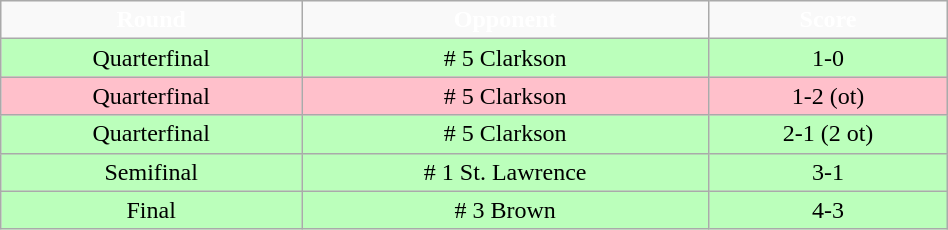<table class="wikitable" width="50%">
<tr align="center"  style=" background:# A50024; color:#FFFFFF;">
<td><strong>Round</strong></td>
<td><strong>Opponent</strong></td>
<td><strong>Score</strong></td>
</tr>
<tr align="center" bgcolor="bbffbb">
<td>Quarterfinal</td>
<td># 5 Clarkson</td>
<td>1-0</td>
</tr>
<tr align="center" bgcolor="pink">
<td>Quarterfinal</td>
<td># 5 Clarkson</td>
<td>1-2 (ot)</td>
</tr>
<tr align="center" bgcolor="bbffbb">
<td>Quarterfinal</td>
<td># 5 Clarkson</td>
<td>2-1 (2 ot)</td>
</tr>
<tr align="center" bgcolor="bbffbb">
<td>Semifinal</td>
<td># 1 St. Lawrence</td>
<td>3-1</td>
</tr>
<tr align="center" bgcolor="bbffbb">
<td>Final</td>
<td># 3 Brown</td>
<td>4-3</td>
</tr>
</table>
